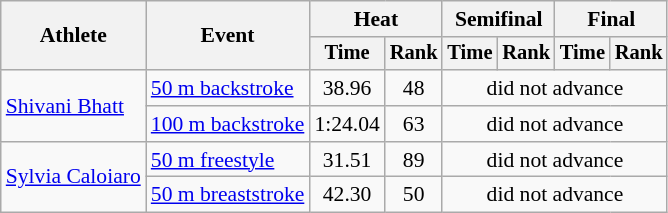<table class="wikitable" style="text-align:center; font-size:90%">
<tr>
<th rowspan="2">Athlete</th>
<th rowspan="2">Event</th>
<th colspan="2">Heat</th>
<th colspan="2">Semifinal</th>
<th colspan="2">Final</th>
</tr>
<tr style="font-size:95%">
<th>Time</th>
<th>Rank</th>
<th>Time</th>
<th>Rank</th>
<th>Time</th>
<th>Rank</th>
</tr>
<tr>
<td align=left rowspan=2><a href='#'>Shivani Bhatt</a></td>
<td align=left><a href='#'>50 m backstroke</a></td>
<td>38.96</td>
<td>48</td>
<td colspan=4>did not advance</td>
</tr>
<tr>
<td align=left><a href='#'>100 m backstroke</a></td>
<td>1:24.04</td>
<td>63</td>
<td colspan=4>did not advance</td>
</tr>
<tr>
<td align=left rowspan=2><a href='#'>Sylvia Caloiaro</a></td>
<td align=left><a href='#'>50 m freestyle</a></td>
<td>31.51</td>
<td>89</td>
<td colspan=4>did not advance</td>
</tr>
<tr>
<td align=left><a href='#'>50 m breaststroke</a></td>
<td>42.30</td>
<td>50</td>
<td colspan=4>did not advance</td>
</tr>
</table>
